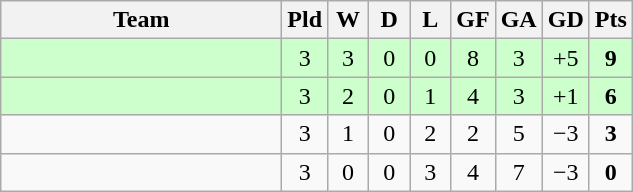<table class="wikitable" style="text-align:center;">
<tr>
<th width=180>Team</th>
<th width=20>Pld</th>
<th width=20>W</th>
<th width=20>D</th>
<th width=20>L</th>
<th width=20>GF</th>
<th width=20>GA</th>
<th width=20>GD</th>
<th width=20>Pts</th>
</tr>
<tr align=center style="background:#ccffcc;">
<td style="text-align:left;"></td>
<td>3</td>
<td>3</td>
<td>0</td>
<td>0</td>
<td>8</td>
<td>3</td>
<td>+5</td>
<td><strong>9</strong></td>
</tr>
<tr align=center style="background:#ccffcc;">
<td style="text-align:left;"></td>
<td>3</td>
<td>2</td>
<td>0</td>
<td>1</td>
<td>4</td>
<td>3</td>
<td>+1</td>
<td><strong>6</strong></td>
</tr>
<tr align=center>
<td style="text-align:left;"></td>
<td>3</td>
<td>1</td>
<td>0</td>
<td>2</td>
<td>2</td>
<td>5</td>
<td>−3</td>
<td><strong>3</strong></td>
</tr>
<tr align=center>
<td style="text-align:left;"></td>
<td>3</td>
<td>0</td>
<td>0</td>
<td>3</td>
<td>4</td>
<td>7</td>
<td>−3</td>
<td><strong>0</strong></td>
</tr>
</table>
